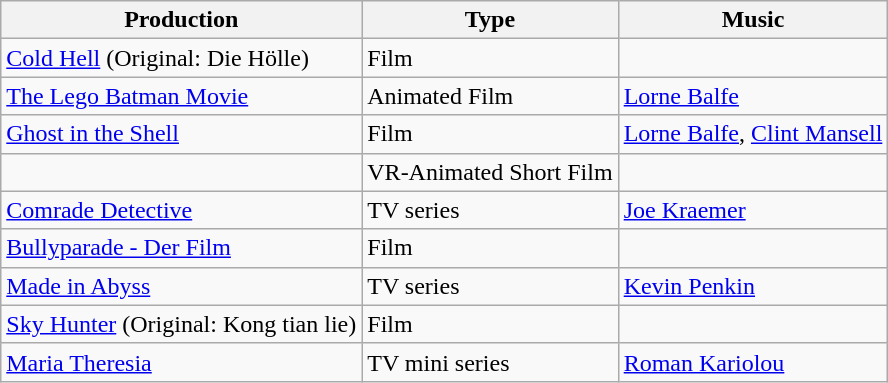<table class="wikitable sortable mw-collapsible">
<tr>
<th>Production</th>
<th>Type</th>
<th>Music</th>
</tr>
<tr>
<td><a href='#'>Cold Hell</a> (Original: Die Hölle)</td>
<td>Film</td>
<td></td>
</tr>
<tr>
<td><a href='#'>The Lego Batman Movie</a></td>
<td>Animated Film</td>
<td><a href='#'>Lorne Balfe</a></td>
</tr>
<tr>
<td><a href='#'>Ghost in the Shell</a></td>
<td>Film</td>
<td><a href='#'>Lorne Balfe</a>, <a href='#'>Clint Mansell</a></td>
</tr>
<tr>
<td></td>
<td>VR-Animated Short Film</td>
<td></td>
</tr>
<tr>
<td><a href='#'>Comrade Detective</a></td>
<td>TV series</td>
<td><a href='#'>Joe Kraemer</a></td>
</tr>
<tr>
<td><a href='#'>Bullyparade - Der Film</a></td>
<td>Film</td>
<td></td>
</tr>
<tr>
<td><a href='#'>Made in Abyss</a></td>
<td>TV series</td>
<td><a href='#'>Kevin Penkin</a></td>
</tr>
<tr>
<td><a href='#'>Sky Hunter</a> (Original: Kong tian lie)</td>
<td>Film</td>
<td></td>
</tr>
<tr>
<td><a href='#'>Maria Theresia</a></td>
<td>TV mini series</td>
<td><a href='#'>Roman Kariolou</a></td>
</tr>
</table>
